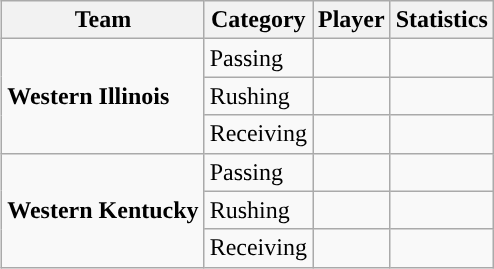<table class="wikitable" style="float: right;">
<tr>
<th>Team</th>
<th>Category</th>
<th>Player</th>
<th>Statistics</th>
</tr>
<tr>
<td rowspan=3><strong>Western Illinois</strong></td>
<td>Passing</td>
<td></td>
<td></td>
</tr>
<tr>
<td>Rushing</td>
<td></td>
<td></td>
</tr>
<tr>
<td>Receiving</td>
<td></td>
<td></td>
</tr>
<tr>
<td rowspan=3><strong>Western Kentucky</strong></td>
<td>Passing</td>
<td></td>
<td></td>
</tr>
<tr>
<td>Rushing</td>
<td></td>
<td></td>
</tr>
<tr>
<td>Receiving</td>
<td></td>
<td></td>
</tr>
</table>
